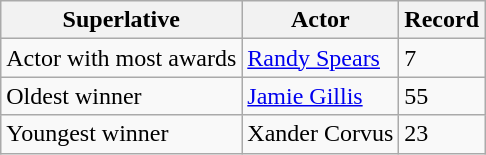<table class="wikitable">
<tr>
<th>Superlative</th>
<th>Actor</th>
<th>Record</th>
</tr>
<tr>
<td>Actor with most awards</td>
<td><a href='#'>Randy Spears</a></td>
<td>7</td>
</tr>
<tr>
<td>Oldest winner</td>
<td><a href='#'>Jamie Gillis</a></td>
<td>55</td>
</tr>
<tr>
<td>Youngest winner</td>
<td>Xander Corvus</td>
<td>23</td>
</tr>
</table>
